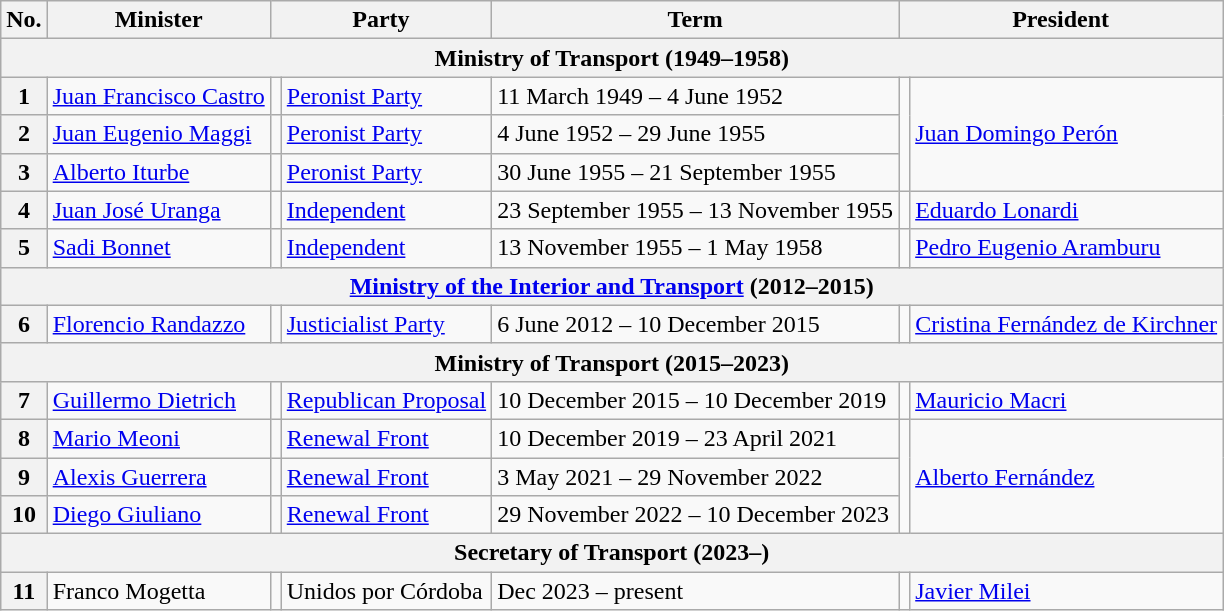<table class="wikitable">
<tr>
<th>No.</th>
<th>Minister</th>
<th colspan="2">Party</th>
<th>Term</th>
<th colspan="2">President</th>
</tr>
<tr>
<th colspan=7>Ministry of Transport (1949–1958)</th>
</tr>
<tr>
<th>1</th>
<td><a href='#'>Juan Francisco Castro</a></td>
<td bgcolor=></td>
<td><a href='#'>Peronist Party</a></td>
<td>11 March 1949 – 4 June 1952</td>
<td rowspan="3" bgcolor=></td>
<td rowspan="3"><a href='#'>Juan Domingo Perón</a></td>
</tr>
<tr>
<th>2</th>
<td><a href='#'>Juan Eugenio Maggi</a></td>
<td bgcolor=></td>
<td><a href='#'>Peronist Party</a></td>
<td>4 June 1952 – 29 June 1955</td>
</tr>
<tr>
<th>3</th>
<td><a href='#'>Alberto Iturbe</a></td>
<td bgcolor=></td>
<td><a href='#'>Peronist Party</a></td>
<td>30 June 1955 – 21 September 1955</td>
</tr>
<tr>
<th>4</th>
<td><a href='#'>Juan José Uranga</a></td>
<td bgcolor=></td>
<td><a href='#'>Independent</a> </td>
<td>23 September 1955 – 13 November 1955</td>
<td bgcolor=></td>
<td><a href='#'>Eduardo Lonardi</a></td>
</tr>
<tr>
<th>5</th>
<td><a href='#'>Sadi Bonnet</a></td>
<td bgcolor=></td>
<td><a href='#'>Independent</a> </td>
<td>13 November 1955 – 1 May 1958</td>
<td bgcolor=></td>
<td><a href='#'>Pedro Eugenio Aramburu</a></td>
</tr>
<tr>
<th colspan=7><a href='#'>Ministry of the Interior and Transport</a> (2012–2015)</th>
</tr>
<tr>
<th>6</th>
<td><a href='#'>Florencio Randazzo</a></td>
<td bgcolor=></td>
<td><a href='#'>Justicialist Party</a></td>
<td>6 June 2012 – 10 December 2015</td>
<td bgcolor=></td>
<td><a href='#'>Cristina Fernández de Kirchner</a></td>
</tr>
<tr>
<th colspan=7>Ministry of Transport (2015–2023)</th>
</tr>
<tr>
<th>7</th>
<td><a href='#'>Guillermo Dietrich</a></td>
<td bgcolor=></td>
<td><a href='#'>Republican Proposal</a></td>
<td>10 December 2015 – 10 December 2019</td>
<td bgcolor=></td>
<td><a href='#'>Mauricio Macri</a></td>
</tr>
<tr>
<th>8</th>
<td><a href='#'>Mario Meoni</a></td>
<td bgcolor=></td>
<td><a href='#'>Renewal Front</a></td>
<td>10 December 2019 – 23 April 2021</td>
<td rowspan="3" bgcolor=></td>
<td rowspan="3"><a href='#'>Alberto Fernández</a></td>
</tr>
<tr>
<th>9</th>
<td><a href='#'>Alexis Guerrera</a></td>
<td bgcolor=></td>
<td><a href='#'>Renewal Front</a></td>
<td>3 May 2021 – 29 November 2022</td>
</tr>
<tr>
<th>10</th>
<td><a href='#'>Diego Giuliano</a></td>
<td bgcolor=></td>
<td><a href='#'>Renewal Front</a></td>
<td>29 November 2022 – 10 December 2023</td>
</tr>
<tr>
<th colspan=7>Secretary of Transport (2023–)</th>
</tr>
<tr>
<th>11</th>
<td>Franco Mogetta</td>
<td bgcolor=></td>
<td>Unidos por Córdoba</td>
<td>Dec 2023 – present</td>
<td bgcolor=></td>
<td><a href='#'>Javier Milei</a></td>
</tr>
</table>
